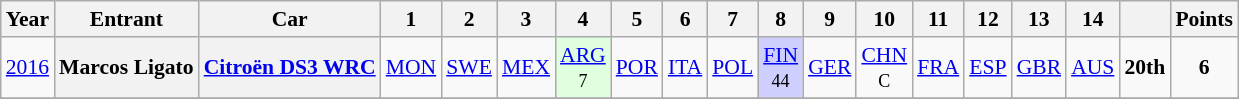<table class="wikitable" border="1" style="text-align:center; font-size:90%;">
<tr>
<th>Year</th>
<th>Entrant</th>
<th>Car</th>
<th>1</th>
<th>2</th>
<th>3</th>
<th>4</th>
<th>5</th>
<th>6</th>
<th>7</th>
<th>8</th>
<th>9</th>
<th>10</th>
<th>11</th>
<th>12</th>
<th>13</th>
<th>14</th>
<th></th>
<th>Points</th>
</tr>
<tr>
<td><a href='#'>2016</a></td>
<th>Marcos Ligato</th>
<th><a href='#'>Citroën DS3 WRC</a></th>
<td><a href='#'>MON</a></td>
<td><a href='#'>SWE</a></td>
<td><a href='#'>MEX</a></td>
<td style="background:#DFFFDF;"><a href='#'>ARG</a><br><small>7</small></td>
<td><a href='#'>POR</a></td>
<td><a href='#'>ITA</a></td>
<td><a href='#'>POL</a></td>
<td style="background:#CFCFFF;"><a href='#'>FIN</a><br><small>44</small></td>
<td><a href='#'>GER</a></td>
<td><a href='#'>CHN</a><br><small>C</small></td>
<td><a href='#'>FRA</a></td>
<td><a href='#'>ESP</a></td>
<td><a href='#'>GBR</a></td>
<td><a href='#'>AUS</a></td>
<td><strong>20th</strong></td>
<td><strong>6</strong></td>
</tr>
<tr>
</tr>
</table>
